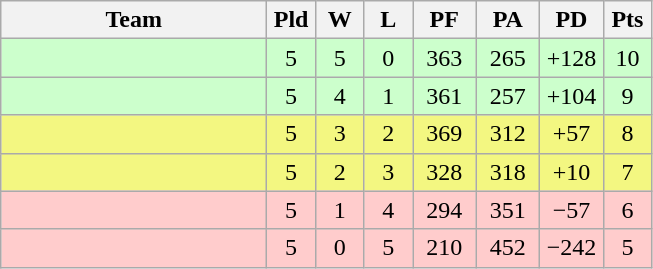<table class="wikitable" style="text-align:center;">
<tr>
<th width=170>Team</th>
<th width=25>Pld</th>
<th width=25>W</th>
<th width=25>L</th>
<th width=35>PF</th>
<th width=35>PA</th>
<th width=35>PD</th>
<th width=25>Pts</th>
</tr>
<tr style="background:#ccffcc">
<td style="text-align:left"></td>
<td>5</td>
<td>5</td>
<td>0</td>
<td>363</td>
<td>265</td>
<td>+128</td>
<td>10</td>
</tr>
<tr style="background:#ccffcc">
<td style="text-align:left"></td>
<td>5</td>
<td>4</td>
<td>1</td>
<td>361</td>
<td>257</td>
<td>+104</td>
<td>9</td>
</tr>
<tr style="background:#F3F781">
<td style="text-align:left"></td>
<td>5</td>
<td>3</td>
<td>2</td>
<td>369</td>
<td>312</td>
<td>+57</td>
<td>8</td>
</tr>
<tr style="background:#F3F781">
<td style="text-align:left"></td>
<td>5</td>
<td>2</td>
<td>3</td>
<td>328</td>
<td>318</td>
<td>+10</td>
<td>7</td>
</tr>
<tr style="background:#ffcccc">
<td style="text-align:left"></td>
<td>5</td>
<td>1</td>
<td>4</td>
<td>294</td>
<td>351</td>
<td>−57</td>
<td>6</td>
</tr>
<tr style="background:#ffcccc">
<td style="text-align:left"></td>
<td>5</td>
<td>0</td>
<td>5</td>
<td>210</td>
<td>452</td>
<td>−242</td>
<td>5</td>
</tr>
</table>
